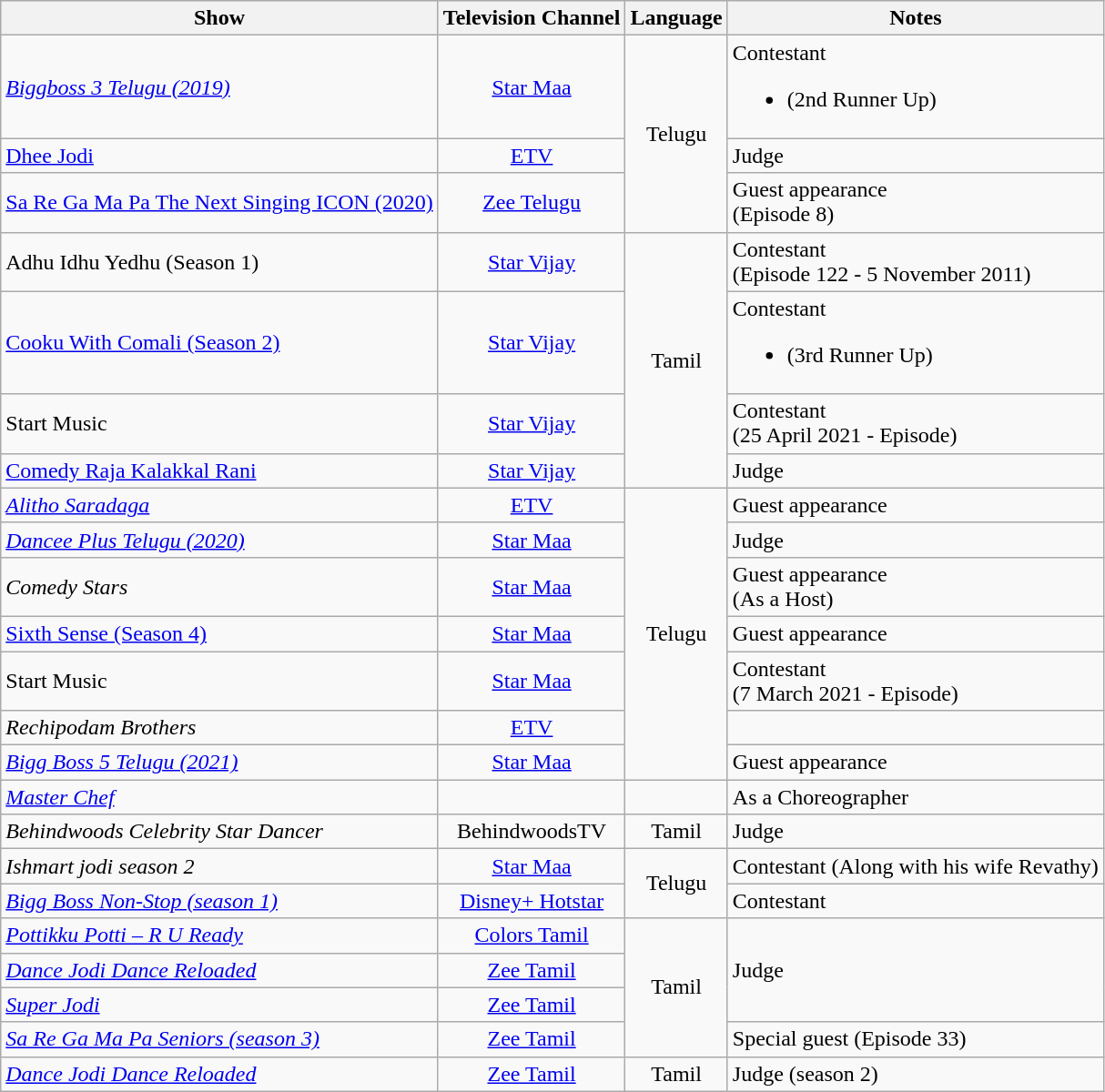<table class="wikitable">
<tr>
<th>Show</th>
<th>Television Channel</th>
<th>Language</th>
<th>Notes</th>
</tr>
<tr>
<td><em><a href='#'>Biggboss 3 Telugu (2019)</a></em></td>
<td style="text-align:center;"><a href='#'>Star Maa</a></td>
<td rowspan="3" style="text-align:center;">Telugu</td>
<td>Contestant<br><ul><li>(2nd Runner Up)</li></ul></td>
</tr>
<tr>
<td><a href='#'>Dhee Jodi</a></td>
<td style="text-align:center;"><a href='#'>ETV</a></td>
<td>Judge</td>
</tr>
<tr>
<td><a href='#'>Sa Re Ga Ma Pa The Next Singing ICON (2020)</a></td>
<td style="text-align:center;"><a href='#'>Zee Telugu</a></td>
<td>Guest appearance<br>(Episode 8)</td>
</tr>
<tr>
<td>Adhu Idhu Yedhu (Season 1)</td>
<td style="text-align:center;"><a href='#'>Star Vijay</a></td>
<td rowspan="4" style="text-align:center;">Tamil</td>
<td>Contestant<br>(Episode 122 - 5 November 2011)</td>
</tr>
<tr>
<td><a href='#'>Cooku With Comali (Season 2)</a></td>
<td style="text-align:center;"><a href='#'>Star Vijay</a></td>
<td>Contestant<br><ul><li>(3rd Runner Up)</li></ul></td>
</tr>
<tr>
<td>Start Music</td>
<td style="text-align:center;"><a href='#'>Star Vijay</a></td>
<td>Contestant<br>(25 April 2021 - Episode)</td>
</tr>
<tr>
<td><a href='#'>Comedy Raja Kalakkal Rani</a></td>
<td style="text-align:center;"><a href='#'>Star Vijay</a></td>
<td>Judge</td>
</tr>
<tr>
<td><em><a href='#'>Alitho Saradaga</a></em></td>
<td style="text-align:center;"><a href='#'>ETV</a></td>
<td rowspan="7" style="text-align:center;">Telugu</td>
<td>Guest appearance</td>
</tr>
<tr>
<td><em><a href='#'>Dancee Plus Telugu (2020)</a></em></td>
<td style="text-align:center;"><a href='#'>Star Maa</a></td>
<td>Judge</td>
</tr>
<tr>
<td><em>Comedy Stars</em></td>
<td style="text-align:center;"><a href='#'>Star Maa</a></td>
<td>Guest appearance<br>(As a Host)</td>
</tr>
<tr>
<td><a href='#'>Sixth Sense (Season 4)</a></td>
<td style="text-align:center;"><a href='#'>Star Maa</a></td>
<td>Guest appearance</td>
</tr>
<tr>
<td>Start Music</td>
<td style="text-align:center;"><a href='#'>Star Maa</a></td>
<td>Contestant<br>(7 March 2021 - Episode)</td>
</tr>
<tr>
<td><em>Rechipodam Brothers</em></td>
<td style="text-align:center;"><a href='#'>ETV</a></td>
<td></td>
</tr>
<tr>
<td><em><a href='#'>Bigg Boss 5 Telugu (2021)</a></em></td>
<td style="text-align:center;"><a href='#'>Star Maa</a></td>
<td>Guest appearance</td>
</tr>
<tr>
<td><em><a href='#'>Master Chef</a></em></td>
<td></td>
<td></td>
<td>As a Choreographer</td>
</tr>
<tr>
<td><em>Behindwoods Celebrity Star Dancer</em></td>
<td style="text-align:center;">BehindwoodsTV</td>
<td style="text-align:center;">Tamil</td>
<td>Judge </td>
</tr>
<tr>
<td><em>Ishmart jodi season 2</em></td>
<td style="text-align:center;"><a href='#'>Star Maa</a></td>
<td rowspan="2" style="text-align:center;">Telugu</td>
<td>Contestant (Along with his wife Revathy)</td>
</tr>
<tr>
<td><em><a href='#'>Bigg Boss Non-Stop (season 1)</a></em></td>
<td style="text-align:center;"><a href='#'>Disney+ Hotstar</a></td>
<td>Contestant</td>
</tr>
<tr>
<td><em><a href='#'>Pottikku Potti – R U Ready</a></em></td>
<td style="text-align:center;"><a href='#'>Colors Tamil</a></td>
<td rowspan="4" style="text-align:center;">Tamil</td>
<td rowspan="3">Judge</td>
</tr>
<tr>
<td><em><a href='#'>Dance Jodi Dance Reloaded</a></em></td>
<td style="text-align:center;"><a href='#'>Zee Tamil</a></td>
</tr>
<tr>
<td><em><a href='#'>Super Jodi</a></em></td>
<td style="text-align:center;"><a href='#'>Zee Tamil</a></td>
</tr>
<tr>
<td><em><a href='#'>Sa Re Ga Ma Pa Seniors (season 3)</a></em></td>
<td style="text-align:center;"><a href='#'>Zee Tamil</a></td>
<td>Special guest (Episode 33)</td>
</tr>
<tr>
<td><em><a href='#'>Dance Jodi Dance Reloaded</a></em></td>
<td style="text-align:center;"><a href='#'>Zee Tamil</a></td>
<td rowspan="4" style="text-align:center;">Tamil</td>
<td rowspan="3">Judge (season 2)</td>
</tr>
</table>
